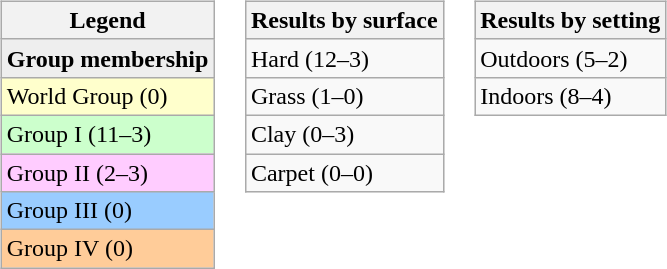<table>
<tr valign=top>
<td><br><table class=wikitable style>
<tr>
<th>Legend</th>
</tr>
<tr style="background:#eee;">
<td><strong>Group membership</strong></td>
</tr>
<tr style="background:#ffc;">
<td>World Group (0)</td>
</tr>
<tr style="background:#cfc;">
<td>Group I (11–3)</td>
</tr>
<tr style="background:#fcf;">
<td>Group II (2–3)</td>
</tr>
<tr style="background:#9cf;">
<td>Group III (0)</td>
</tr>
<tr style="background:#fc9;">
<td>Group IV (0)</td>
</tr>
</table>
</td>
<td><br><table class=wikitable style>
<tr>
<th>Results by surface</th>
</tr>
<tr>
<td>Hard (12–3)</td>
</tr>
<tr>
<td>Grass (1–0)</td>
</tr>
<tr>
<td>Clay (0–3)</td>
</tr>
<tr>
<td>Carpet (0–0)</td>
</tr>
</table>
</td>
<td><br><table class=wikitable style>
<tr>
<th>Results by setting</th>
</tr>
<tr>
<td>Outdoors (5–2)</td>
</tr>
<tr>
<td>Indoors (8–4)</td>
</tr>
</table>
</td>
</tr>
</table>
